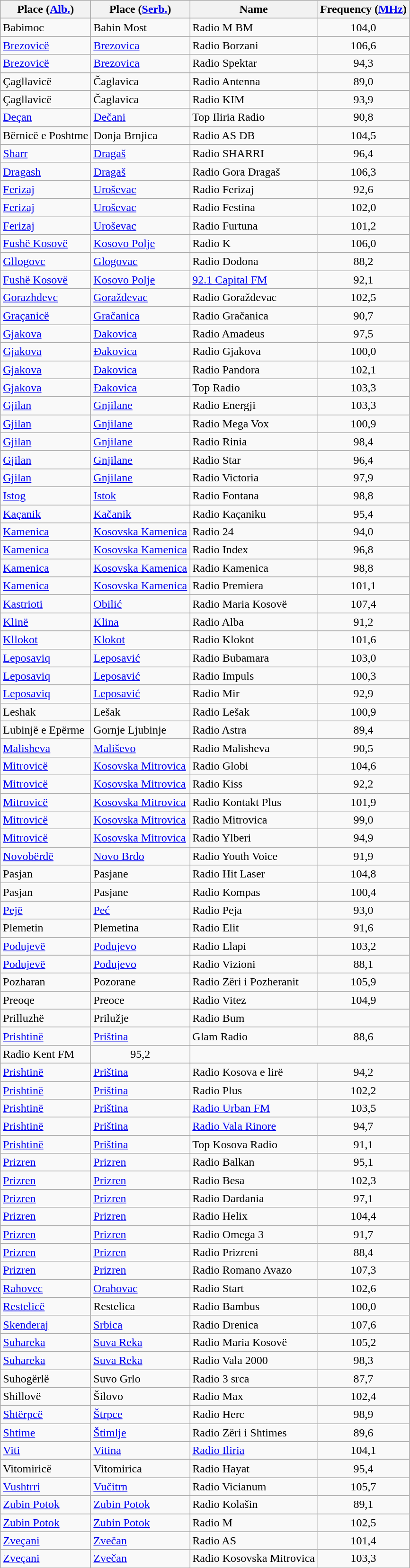<table class="wikitable sortable">
<tr>
<th>Place (<a href='#'>Alb.</a>)</th>
<th>Place (<a href='#'>Serb.</a>)</th>
<th>Name</th>
<th>Frequency (<a href='#'>MHz</a>)</th>
</tr>
<tr>
<td>Babimoc</td>
<td>Babin Most</td>
<td>Radio M BM</td>
<td align=center>104,0</td>
</tr>
<tr>
<td><a href='#'>Brezovicë</a></td>
<td><a href='#'>Brezovica</a></td>
<td>Radio Borzani</td>
<td align=center>106,6</td>
</tr>
<tr>
<td><a href='#'>Brezovicë</a></td>
<td><a href='#'>Brezovica</a></td>
<td>Radio Spektar</td>
<td align=center>94,3</td>
</tr>
<tr>
<td>Çagllavicë</td>
<td>Čaglavica</td>
<td>Radio Antenna</td>
<td align=center>89,0</td>
</tr>
<tr>
<td>Çagllavicë</td>
<td>Čaglavica</td>
<td>Radio KIM</td>
<td align=center>93,9</td>
</tr>
<tr>
<td><a href='#'>Deçan</a></td>
<td><a href='#'>Dečani</a></td>
<td>Top Iliria Radio</td>
<td align=center>90,8</td>
</tr>
<tr>
<td>Bërnicë e Poshtme</td>
<td>Donja Brnjica</td>
<td>Radio AS DB</td>
<td align=center>104,5</td>
</tr>
<tr>
<td><a href='#'>Sharr</a></td>
<td><a href='#'>Dragaš</a></td>
<td>Radio SHARRI</td>
<td align=center>96,4</td>
</tr>
<tr>
<td><a href='#'>Dragash</a></td>
<td><a href='#'>Dragaš</a></td>
<td>Radio Gora Dragaš</td>
<td align=center>106,3</td>
</tr>
<tr>
<td><a href='#'>Ferizaj</a></td>
<td><a href='#'>Uroševac</a></td>
<td>Radio Ferizaj</td>
<td align=center>92,6</td>
</tr>
<tr>
<td><a href='#'>Ferizaj</a></td>
<td><a href='#'>Uroševac</a></td>
<td>Radio Festina</td>
<td align=center>102,0</td>
</tr>
<tr>
<td><a href='#'>Ferizaj</a></td>
<td><a href='#'>Uroševac</a></td>
<td>Radio Furtuna</td>
<td align=center>101,2</td>
</tr>
<tr>
<td><a href='#'>Fushë Kosovë</a></td>
<td><a href='#'>Kosovo Polje</a></td>
<td>Radio K</td>
<td align=center>106,0</td>
</tr>
<tr>
<td><a href='#'>Gllogovc</a></td>
<td><a href='#'>Glogovac</a></td>
<td>Radio Dodona</td>
<td align=center>88,2</td>
</tr>
<tr>
<td><a href='#'>Fushë Kosovë</a></td>
<td><a href='#'>Kosovo Polje</a></td>
<td><a href='#'>92.1 Capital FM</a></td>
<td align=center>92,1</td>
</tr>
<tr>
<td><a href='#'>Gorazhdevc</a></td>
<td><a href='#'>Goraždevac</a></td>
<td>Radio Goraždevac</td>
<td align=center>102,5</td>
</tr>
<tr>
<td><a href='#'>Graçanicë</a></td>
<td><a href='#'>Gračanica</a></td>
<td>Radio Gračanica</td>
<td align=center>90,7</td>
</tr>
<tr>
<td><a href='#'>Gjakova</a></td>
<td><a href='#'>Đakovica</a></td>
<td>Radio Amadeus</td>
<td align=center>97,5</td>
</tr>
<tr>
<td><a href='#'>Gjakova</a></td>
<td><a href='#'>Đakovica</a></td>
<td>Radio Gjakova</td>
<td align=center>100,0</td>
</tr>
<tr>
<td><a href='#'>Gjakova</a></td>
<td><a href='#'>Đakovica</a></td>
<td>Radio Pandora</td>
<td align=center>102,1</td>
</tr>
<tr>
<td><a href='#'>Gjakova</a></td>
<td><a href='#'>Đakovica</a></td>
<td>Top Radio</td>
<td align=center>103,3</td>
</tr>
<tr>
<td><a href='#'>Gjilan</a></td>
<td><a href='#'>Gnjilane</a></td>
<td>Radio Energji</td>
<td align=center>103,3</td>
</tr>
<tr>
<td><a href='#'>Gjilan</a></td>
<td><a href='#'>Gnjilane</a></td>
<td>Radio Mega Vox</td>
<td align=center>100,9</td>
</tr>
<tr>
<td><a href='#'>Gjilan</a></td>
<td><a href='#'>Gnjilane</a></td>
<td>Radio Rinia</td>
<td align=center>98,4</td>
</tr>
<tr>
<td><a href='#'>Gjilan</a></td>
<td><a href='#'>Gnjilane</a></td>
<td>Radio Star</td>
<td align=center>96,4</td>
</tr>
<tr>
<td><a href='#'>Gjilan</a></td>
<td><a href='#'>Gnjilane</a></td>
<td>Radio Victoria</td>
<td align=center>97,9</td>
</tr>
<tr>
<td><a href='#'>Istog</a></td>
<td><a href='#'>Istok</a></td>
<td>Radio Fontana</td>
<td align=center>98,8</td>
</tr>
<tr>
<td><a href='#'>Kaçanik</a></td>
<td><a href='#'>Kačanik</a></td>
<td>Radio Kaçaniku</td>
<td align=center>95,4</td>
</tr>
<tr>
<td><a href='#'>Kamenica</a></td>
<td><a href='#'>Kosovska Kamenica</a></td>
<td>Radio 24</td>
<td align=center>94,0</td>
</tr>
<tr>
<td><a href='#'>Kamenica</a></td>
<td><a href='#'>Kosovska Kamenica</a></td>
<td>Radio Index</td>
<td align=center>96,8</td>
</tr>
<tr>
<td><a href='#'>Kamenica</a></td>
<td><a href='#'>Kosovska Kamenica</a></td>
<td>Radio Kamenica</td>
<td align=center>98,8</td>
</tr>
<tr>
<td><a href='#'>Kamenica</a></td>
<td><a href='#'>Kosovska Kamenica</a></td>
<td>Radio Premiera</td>
<td align=center>101,1</td>
</tr>
<tr>
<td><a href='#'>Kastrioti</a></td>
<td><a href='#'>Obilić</a></td>
<td>Radio Maria Kosovë</td>
<td align=center>107,4</td>
</tr>
<tr>
<td><a href='#'>Klinë</a></td>
<td><a href='#'>Klina</a></td>
<td>Radio Alba</td>
<td align=center>91,2</td>
</tr>
<tr>
<td><a href='#'>Kllokot</a></td>
<td><a href='#'>Klokot</a></td>
<td>Radio Klokot</td>
<td align=center>101,6</td>
</tr>
<tr>
<td><a href='#'>Leposaviq</a></td>
<td><a href='#'>Leposavić</a></td>
<td>Radio Bubamara</td>
<td align=center>103,0</td>
</tr>
<tr>
<td><a href='#'>Leposaviq</a></td>
<td><a href='#'>Leposavić</a></td>
<td>Radio Impuls</td>
<td align=center>100,3</td>
</tr>
<tr>
<td><a href='#'>Leposaviq</a></td>
<td><a href='#'>Leposavić</a></td>
<td>Radio Mir</td>
<td align=center>92,9</td>
</tr>
<tr>
<td>Leshak</td>
<td>Lešak</td>
<td>Radio Lešak</td>
<td align=center>100,9</td>
</tr>
<tr>
<td>Lubinjë e Epërme</td>
<td>Gornje Ljubinje</td>
<td>Radio Astra</td>
<td align=center>89,4</td>
</tr>
<tr>
<td><a href='#'>Malisheva</a></td>
<td><a href='#'>Mališevo</a></td>
<td>Radio Malisheva</td>
<td align=center>90,5</td>
</tr>
<tr>
<td><a href='#'>Mitrovicë</a></td>
<td><a href='#'>Kosovska Mitrovica</a></td>
<td>Radio Globi</td>
<td align=center>104,6</td>
</tr>
<tr>
<td><a href='#'>Mitrovicë</a></td>
<td><a href='#'>Kosovska Mitrovica</a></td>
<td>Radio Kiss</td>
<td align=center>92,2</td>
</tr>
<tr>
<td><a href='#'>Mitrovicë</a></td>
<td><a href='#'>Kosovska Mitrovica</a></td>
<td>Radio Kontakt Plus</td>
<td align=center>101,9</td>
</tr>
<tr>
<td><a href='#'>Mitrovicë</a></td>
<td><a href='#'>Kosovska Mitrovica</a></td>
<td>Radio Mitrovica</td>
<td align=center>99,0</td>
</tr>
<tr>
<td><a href='#'>Mitrovicë</a></td>
<td><a href='#'>Kosovska Mitrovica</a></td>
<td>Radio Ylberi</td>
<td align=center>94,9</td>
</tr>
<tr>
<td><a href='#'>Novobërdë</a></td>
<td><a href='#'>Novo Brdo</a></td>
<td>Radio Youth Voice</td>
<td align=center>91,9</td>
</tr>
<tr>
<td>Pasjan</td>
<td>Pasjane</td>
<td>Radio Hit Laser</td>
<td align=center>104,8</td>
</tr>
<tr>
<td>Pasjan</td>
<td>Pasjane</td>
<td>Radio Kompas</td>
<td align=center>100,4</td>
</tr>
<tr>
<td><a href='#'>Pejë</a></td>
<td><a href='#'>Peć</a></td>
<td>Radio Peja</td>
<td align=center>93,0</td>
</tr>
<tr>
<td>Plemetin</td>
<td>Plemetina</td>
<td>Radio Elit</td>
<td align=center>91,6</td>
</tr>
<tr>
<td><a href='#'>Podujevë</a></td>
<td><a href='#'>Podujevo</a></td>
<td>Radio Llapi</td>
<td align=center>103,2</td>
</tr>
<tr>
<td><a href='#'>Podujevë</a></td>
<td><a href='#'>Podujevo</a></td>
<td>Radio Vizioni</td>
<td align=center>88,1</td>
</tr>
<tr>
<td>Pozharan</td>
<td>Pozorane</td>
<td>Radio Zëri i Pozheranit</td>
<td align=center>105,9</td>
</tr>
<tr>
<td>Preoqe</td>
<td>Preoce</td>
<td>Radio Vitez</td>
<td align=center>104,9</td>
</tr>
<tr>
<td>Prilluzhë</td>
<td>Prilužje</td>
<td>Radio Bum</td>
<td></td>
</tr>
<tr>
<td><a href='#'>Prishtinë</a></td>
<td><a href='#'>Priština</a></td>
<td>Glam Radio</td>
<td align=center>88,6</td>
</tr>
<tr>
<td>Radio Kent FM</td>
<td align=center>95,2</td>
</tr>
<tr>
<td><a href='#'>Prishtinë</a></td>
<td><a href='#'>Priština</a></td>
<td>Radio Kosova e lirë</td>
<td align=center>94,2</td>
</tr>
<tr>
<td><a href='#'>Prishtinë</a></td>
<td><a href='#'>Priština</a></td>
<td>Radio Plus</td>
<td align=center>102,2</td>
</tr>
<tr>
<td><a href='#'>Prishtinë</a></td>
<td><a href='#'>Priština</a></td>
<td><a href='#'>Radio Urban FM</a></td>
<td align=center>103,5</td>
</tr>
<tr>
<td><a href='#'>Prishtinë</a></td>
<td><a href='#'>Priština</a></td>
<td><a href='#'>Radio Vala Rinore</a></td>
<td align=center>94,7</td>
</tr>
<tr>
<td><a href='#'>Prishtinë</a></td>
<td><a href='#'>Priština</a></td>
<td>Top Kosova Radio</td>
<td align=center>91,1</td>
</tr>
<tr>
<td><a href='#'>Prizren</a></td>
<td><a href='#'>Prizren</a></td>
<td>Radio Balkan</td>
<td align=center>95,1</td>
</tr>
<tr>
<td><a href='#'>Prizren</a></td>
<td><a href='#'>Prizren</a></td>
<td>Radio Besa</td>
<td align=center>102,3</td>
</tr>
<tr>
<td><a href='#'>Prizren</a></td>
<td><a href='#'>Prizren</a></td>
<td>Radio Dardania</td>
<td align=center>97,1</td>
</tr>
<tr>
<td><a href='#'>Prizren</a></td>
<td><a href='#'>Prizren</a></td>
<td>Radio Helix</td>
<td align=center>104,4</td>
</tr>
<tr>
<td><a href='#'>Prizren</a></td>
<td><a href='#'>Prizren</a></td>
<td>Radio Omega 3</td>
<td align=center>91,7</td>
</tr>
<tr>
<td><a href='#'>Prizren</a></td>
<td><a href='#'>Prizren</a></td>
<td>Radio Prizreni</td>
<td align=center>88,4</td>
</tr>
<tr>
<td><a href='#'>Prizren</a></td>
<td><a href='#'>Prizren</a></td>
<td>Radio Romano Avazo</td>
<td align=center>107,3</td>
</tr>
<tr>
<td><a href='#'>Rahovec</a></td>
<td><a href='#'>Orahovac</a></td>
<td>Radio Start</td>
<td align=center>102,6</td>
</tr>
<tr>
<td><a href='#'>Restelicë</a></td>
<td>Restelica</td>
<td>Radio Bambus</td>
<td align=center>100,0</td>
</tr>
<tr>
<td><a href='#'>Skenderaj</a></td>
<td><a href='#'>Srbica</a></td>
<td>Radio Drenica</td>
<td align=center>107,6</td>
</tr>
<tr>
<td><a href='#'>Suhareka</a></td>
<td><a href='#'>Suva Reka</a></td>
<td>Radio Maria Kosovë</td>
<td align=center>105,2</td>
</tr>
<tr>
<td><a href='#'>Suhareka</a></td>
<td><a href='#'>Suva Reka</a></td>
<td>Radio Vala 2000</td>
<td align=center>98,3</td>
</tr>
<tr>
<td>Suhogërlë</td>
<td>Suvo Grlo</td>
<td>Radio 3 srca</td>
<td align=center>87,7</td>
</tr>
<tr>
<td>Shillovë</td>
<td>Šilovo</td>
<td>Radio Max</td>
<td align=center>102,4</td>
</tr>
<tr>
<td><a href='#'>Shtërpcë</a></td>
<td><a href='#'>Štrpce</a></td>
<td>Radio Herc</td>
<td align=center>98,9</td>
</tr>
<tr>
<td><a href='#'>Shtime</a></td>
<td><a href='#'>Štimlje</a></td>
<td>Radio Zëri i Shtimes</td>
<td align=center>89,6</td>
</tr>
<tr>
<td><a href='#'>Viti</a></td>
<td><a href='#'>Vitina</a></td>
<td><a href='#'>Radio Iliria</a></td>
<td align=center>104,1</td>
</tr>
<tr>
<td>Vitomiricë</td>
<td>Vitomirica</td>
<td>Radio Hayat</td>
<td align=center>95,4</td>
</tr>
<tr>
<td><a href='#'>Vushtrri</a></td>
<td><a href='#'>Vučitrn</a></td>
<td>Radio Vicianum</td>
<td align=center>105,7</td>
</tr>
<tr>
<td><a href='#'>Zubin Potok</a></td>
<td><a href='#'>Zubin Potok</a></td>
<td>Radio Kolašin</td>
<td align=center>89,1</td>
</tr>
<tr>
<td><a href='#'>Zubin Potok</a></td>
<td><a href='#'>Zubin Potok</a></td>
<td>Radio M</td>
<td align=center>102,5</td>
</tr>
<tr>
<td><a href='#'>Zveçani</a></td>
<td><a href='#'>Zvečan</a></td>
<td>Radio AS</td>
<td align=center>101,4</td>
</tr>
<tr>
<td><a href='#'>Zveçani</a></td>
<td><a href='#'>Zvečan</a></td>
<td>Radio Kosovska Mitrovica</td>
<td align=center>103,3</td>
</tr>
</table>
